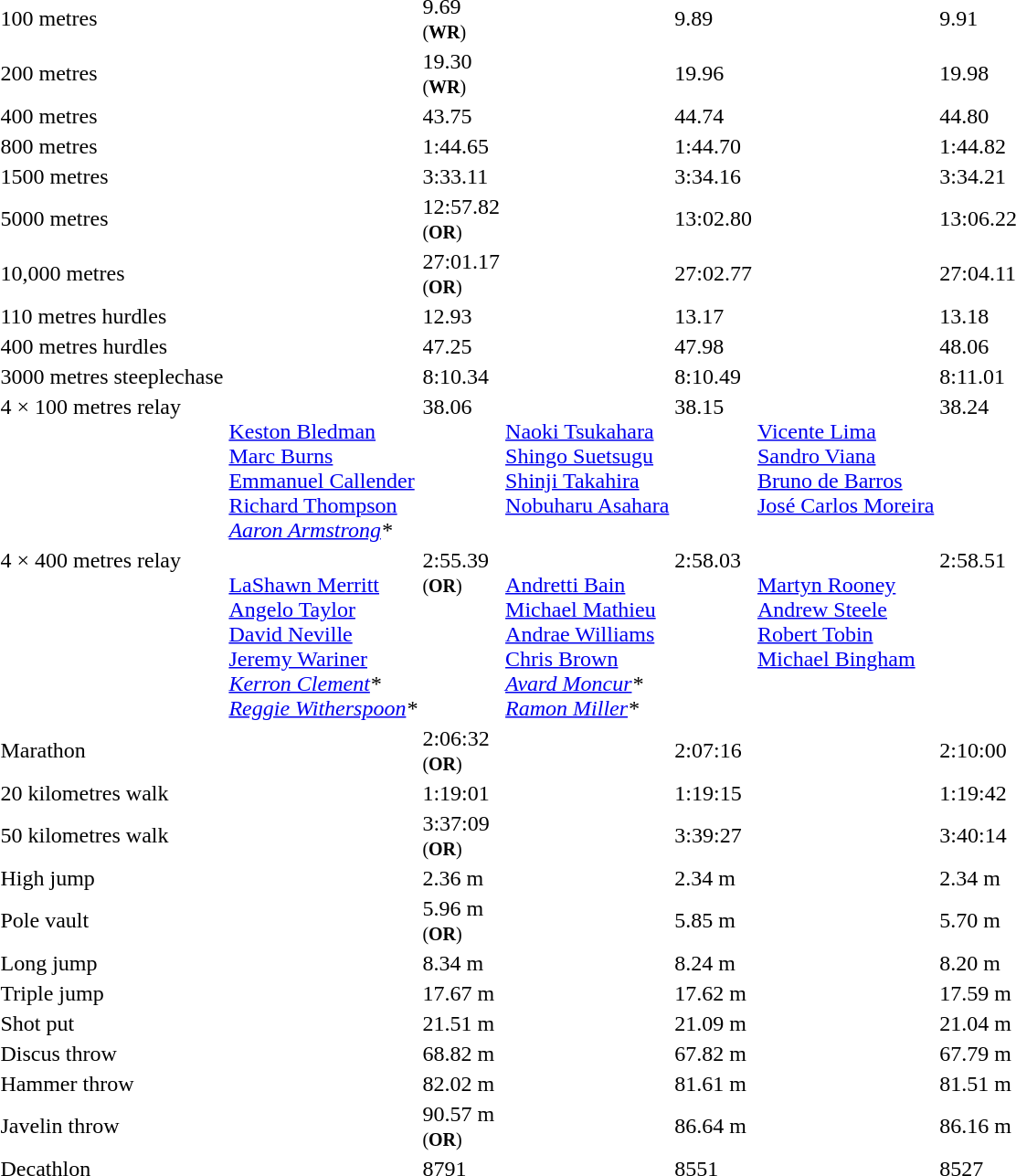<table>
<tr>
<td>100 metres<br></td>
<td></td>
<td>9.69<br><small> (<strong>WR</strong>) </small></td>
<td></td>
<td>9.89</td>
<td></td>
<td>9.91</td>
</tr>
<tr>
<td>200 metres<br></td>
<td></td>
<td>19.30<br><small> (<strong>WR</strong>) </small></td>
<td></td>
<td>19.96</td>
<td></td>
<td>19.98</td>
</tr>
<tr>
<td>400 metres<br></td>
<td></td>
<td>43.75<br></td>
<td></td>
<td>44.74</td>
<td></td>
<td>44.80</td>
</tr>
<tr>
<td>800 metres<br></td>
<td></td>
<td>1:44.65</td>
<td></td>
<td>1:44.70</td>
<td></td>
<td>1:44.82</td>
</tr>
<tr>
<td>1500 metres<br> </td>
<td></td>
<td>3:33.11</td>
<td></td>
<td>3:34.16</td>
<td></td>
<td>3:34.21</td>
</tr>
<tr>
<td>5000 metres<br></td>
<td></td>
<td>12:57.82<br><small>(<strong>OR</strong>)</small></td>
<td></td>
<td>13:02.80</td>
<td></td>
<td>13:06.22</td>
</tr>
<tr>
<td>10,000 metres<br></td>
<td></td>
<td>27:01.17<br><small>(<strong>OR</strong>)</small></td>
<td></td>
<td>27:02.77</td>
<td></td>
<td>27:04.11</td>
</tr>
<tr>
<td>110 metres hurdles<br></td>
<td></td>
<td>12.93</td>
<td></td>
<td>13.17</td>
<td></td>
<td>13.18</td>
</tr>
<tr>
<td>400 metres hurdles<br></td>
<td></td>
<td>47.25</td>
<td></td>
<td>47.98</td>
<td></td>
<td>48.06</td>
</tr>
<tr>
<td>3000 metres steeplechase<br></td>
<td></td>
<td>8:10.34</td>
<td></td>
<td>8:10.49</td>
<td></td>
<td>8:11.01</td>
</tr>
<tr valign="top">
<td>4 × 100 metres relay<br> </td>
<td valign=top><br><a href='#'>Keston Bledman</a><br><a href='#'>Marc Burns</a><br><a href='#'>Emmanuel Callender</a><br><a href='#'>Richard Thompson</a><br><em><a href='#'>Aaron Armstrong</a>*</em></td>
<td>38.06</td>
<td valign=top><br><a href='#'>Naoki Tsukahara</a><br><a href='#'>Shingo Suetsugu</a><br><a href='#'>Shinji Takahira</a><br><a href='#'>Nobuharu Asahara</a></td>
<td>38.15</td>
<td valign=top><br><a href='#'>Vicente Lima</a><br> <a href='#'>Sandro Viana</a><br> <a href='#'>Bruno de Barros</a><br> <a href='#'>José Carlos Moreira</a></td>
<td>38.24</td>
</tr>
<tr valign="top">
<td>4 × 400 metres relay<br>  </td>
<td valign=top><br><a href='#'>LaShawn Merritt</a><br><a href='#'>Angelo Taylor</a><br><a href='#'>David Neville</a><br><a href='#'>Jeremy Wariner</a><br><em><a href='#'>Kerron Clement</a>*</em><br><em><a href='#'>Reggie Witherspoon</a>*</em></td>
<td>2:55.39<br><small>(<strong>OR</strong>)</small></td>
<td valign=top><br><a href='#'>Andretti Bain</a><br><a href='#'>Michael Mathieu</a><br><a href='#'>Andrae Williams</a><br><a href='#'>Chris Brown</a><br><em><a href='#'>Avard Moncur</a>*</em><br><em><a href='#'>Ramon Miller</a>*</em></td>
<td>2:58.03</td>
<td valign=top><br><a href='#'>Martyn Rooney</a><br><a href='#'>Andrew Steele</a><br><a href='#'>Robert Tobin</a><br><a href='#'>Michael Bingham</a></td>
<td>2:58.51</td>
</tr>
<tr>
<td>Marathon<br></td>
<td></td>
<td>2:06:32<br><small>(<strong>OR</strong>)</small></td>
<td></td>
<td>2:07:16</td>
<td></td>
<td>2:10:00</td>
</tr>
<tr>
<td>20 kilometres walk<br></td>
<td></td>
<td>1:19:01</td>
<td></td>
<td>1:19:15</td>
<td></td>
<td>1:19:42</td>
</tr>
<tr>
<td>50 kilometres walk<br></td>
<td></td>
<td>3:37:09<br><small>(<strong>OR</strong>)</small></td>
<td></td>
<td>3:39:27</td>
<td></td>
<td>3:40:14</td>
</tr>
<tr>
<td>High jump<br></td>
<td></td>
<td>2.36 m</td>
<td></td>
<td>2.34 m</td>
<td></td>
<td>2.34 m</td>
</tr>
<tr>
<td>Pole vault<br> </td>
<td></td>
<td>5.96 m<br><small>(<strong>OR</strong>)</small></td>
<td></td>
<td>5.85 m</td>
<td></td>
<td>5.70 m</td>
</tr>
<tr>
<td>Long jump<br></td>
<td></td>
<td>8.34 m</td>
<td></td>
<td>8.24 m</td>
<td></td>
<td>8.20 m</td>
</tr>
<tr>
<td>Triple jump<br></td>
<td></td>
<td>17.67 m</td>
<td></td>
<td>17.62 m</td>
<td></td>
<td>17.59 m</td>
</tr>
<tr>
<td>Shot put<br> </td>
<td></td>
<td>21.51 m</td>
<td></td>
<td>21.09 m</td>
<td></td>
<td>21.04 m</td>
</tr>
<tr>
<td>Discus throw<br></td>
<td></td>
<td>68.82 m</td>
<td></td>
<td>67.82 m</td>
<td></td>
<td>67.79 m</td>
</tr>
<tr>
<td>Hammer throw<br> </td>
<td></td>
<td>82.02 m</td>
<td></td>
<td>81.61 m</td>
<td></td>
<td>81.51 m</td>
</tr>
<tr>
<td>Javelin throw<br></td>
<td></td>
<td>90.57 m<br><small>(<strong>OR</strong>)</small></td>
<td></td>
<td>86.64 m</td>
<td></td>
<td>86.16 m</td>
</tr>
<tr>
<td>Decathlon<br></td>
<td></td>
<td>8791</td>
<td></td>
<td>8551</td>
<td></td>
<td>8527</td>
</tr>
</table>
